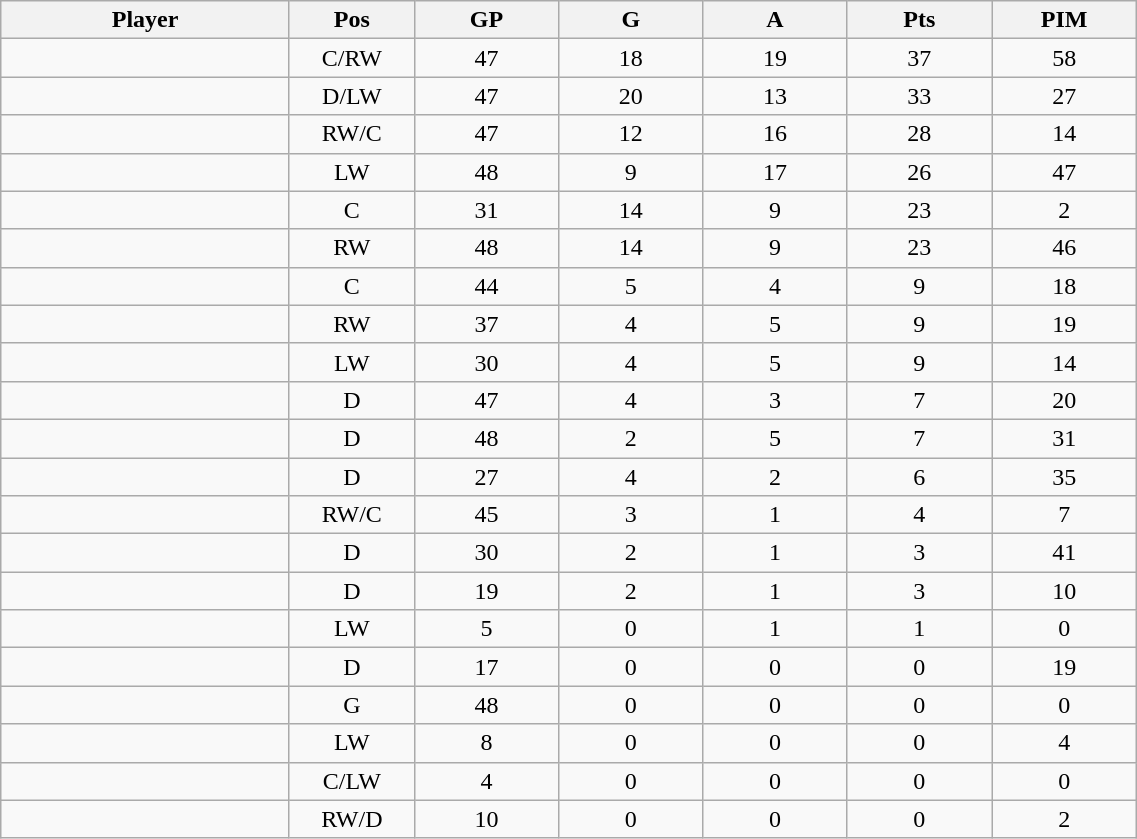<table class="wikitable sortable" width="60%">
<tr ALIGN="center">
<th bgcolor="#DDDDFF" width="10%">Player</th>
<th bgcolor="#DDDDFF" width="3%" title="Position">Pos</th>
<th bgcolor="#DDDDFF" width="5%" title="Games played">GP</th>
<th bgcolor="#DDDDFF" width="5%" title="Goals">G</th>
<th bgcolor="#DDDDFF" width="5%" title="Assists">A</th>
<th bgcolor="#DDDDFF" width="5%" title="Points">Pts</th>
<th bgcolor="#DDDDFF" width="5%" title="Penalties in Minutes">PIM</th>
</tr>
<tr align="center">
<td align="right"></td>
<td>C/RW</td>
<td>47</td>
<td>18</td>
<td>19</td>
<td>37</td>
<td>58</td>
</tr>
<tr align="center">
<td align="right"></td>
<td>D/LW</td>
<td>47</td>
<td>20</td>
<td>13</td>
<td>33</td>
<td>27</td>
</tr>
<tr align="center">
<td align="right"></td>
<td>RW/C</td>
<td>47</td>
<td>12</td>
<td>16</td>
<td>28</td>
<td>14</td>
</tr>
<tr align="center">
<td align="right"></td>
<td>LW</td>
<td>48</td>
<td>9</td>
<td>17</td>
<td>26</td>
<td>47</td>
</tr>
<tr align="center">
<td align="right"></td>
<td>C</td>
<td>31</td>
<td>14</td>
<td>9</td>
<td>23</td>
<td>2</td>
</tr>
<tr align="center">
<td align="right"></td>
<td>RW</td>
<td>48</td>
<td>14</td>
<td>9</td>
<td>23</td>
<td>46</td>
</tr>
<tr align="center">
<td align="right"></td>
<td>C</td>
<td>44</td>
<td>5</td>
<td>4</td>
<td>9</td>
<td>18</td>
</tr>
<tr align="center">
<td align="right"></td>
<td>RW</td>
<td>37</td>
<td>4</td>
<td>5</td>
<td>9</td>
<td>19</td>
</tr>
<tr align="center">
<td align="right"></td>
<td>LW</td>
<td>30</td>
<td>4</td>
<td>5</td>
<td>9</td>
<td>14</td>
</tr>
<tr align="center">
<td align="right"></td>
<td>D</td>
<td>47</td>
<td>4</td>
<td>3</td>
<td>7</td>
<td>20</td>
</tr>
<tr align="center">
<td align="right"></td>
<td>D</td>
<td>48</td>
<td>2</td>
<td>5</td>
<td>7</td>
<td>31</td>
</tr>
<tr align="center">
<td align="right"></td>
<td>D</td>
<td>27</td>
<td>4</td>
<td>2</td>
<td>6</td>
<td>35</td>
</tr>
<tr align="center">
<td align="right"></td>
<td>RW/C</td>
<td>45</td>
<td>3</td>
<td>1</td>
<td>4</td>
<td>7</td>
</tr>
<tr align="center">
<td align="right"></td>
<td>D</td>
<td>30</td>
<td>2</td>
<td>1</td>
<td>3</td>
<td>41</td>
</tr>
<tr align="center">
<td align="right"></td>
<td>D</td>
<td>19</td>
<td>2</td>
<td>1</td>
<td>3</td>
<td>10</td>
</tr>
<tr align="center">
<td align="right"></td>
<td>LW</td>
<td>5</td>
<td>0</td>
<td>1</td>
<td>1</td>
<td>0</td>
</tr>
<tr align="center">
<td align="right"></td>
<td>D</td>
<td>17</td>
<td>0</td>
<td>0</td>
<td>0</td>
<td>19</td>
</tr>
<tr align="center">
<td align="right"></td>
<td>G</td>
<td>48</td>
<td>0</td>
<td>0</td>
<td>0</td>
<td>0</td>
</tr>
<tr align="center">
<td align="right"></td>
<td>LW</td>
<td>8</td>
<td>0</td>
<td>0</td>
<td>0</td>
<td>4</td>
</tr>
<tr align="center">
<td align="right"></td>
<td>C/LW</td>
<td>4</td>
<td>0</td>
<td>0</td>
<td>0</td>
<td>0</td>
</tr>
<tr align="center">
<td align="right"></td>
<td>RW/D</td>
<td>10</td>
<td>0</td>
<td>0</td>
<td>0</td>
<td>2</td>
</tr>
</table>
